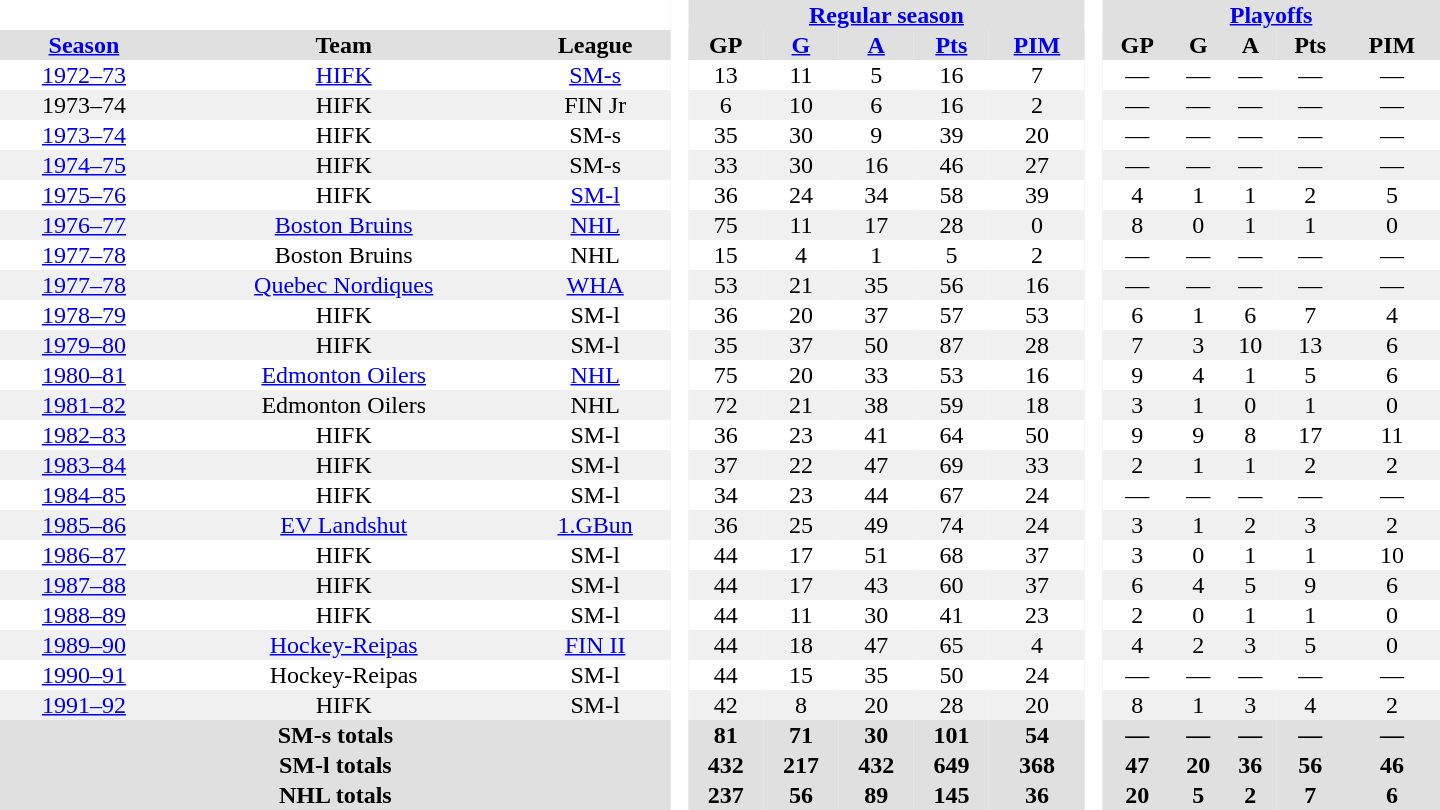<table border="0" cellpadding="1" cellspacing="0" style="text-align:center; width:60em">
<tr bgcolor="#e0e0e0">
<th colspan="3" bgcolor="#ffffff"> </th>
<th rowspan="99" bgcolor="#ffffff"> </th>
<th colspan="5"><a href='#'>Regular season</a></th>
<th rowspan="99" bgcolor="#ffffff"> </th>
<th colspan="5"><a href='#'>Playoffs</a></th>
</tr>
<tr bgcolor="#e0e0e0">
<th><a href='#'>Season</a></th>
<th>Team</th>
<th>League</th>
<th>GP</th>
<th><a href='#'>G</a></th>
<th><a href='#'>A</a></th>
<th><a href='#'>Pts</a></th>
<th><a href='#'>PIM</a></th>
<th>GP</th>
<th>G</th>
<th>A</th>
<th>Pts</th>
<th>PIM</th>
</tr>
<tr>
<td><a href='#'>1972–73</a></td>
<td><a href='#'>HIFK</a></td>
<td><a href='#'>SM-s</a></td>
<td>13</td>
<td>11</td>
<td>5</td>
<td>16</td>
<td>7</td>
<td>—</td>
<td>—</td>
<td>—</td>
<td>—</td>
<td>—</td>
</tr>
<tr bgcolor="#f0f0f0">
<td>1973–74</td>
<td>HIFK</td>
<td>FIN Jr</td>
<td>6</td>
<td>10</td>
<td>6</td>
<td>16</td>
<td>2</td>
<td>—</td>
<td>—</td>
<td>—</td>
<td>—</td>
<td>—</td>
</tr>
<tr>
<td><a href='#'>1973–74</a></td>
<td>HIFK</td>
<td>SM-s</td>
<td>35</td>
<td>30</td>
<td>9</td>
<td>39</td>
<td>20</td>
<td>—</td>
<td>—</td>
<td>—</td>
<td>—</td>
<td>—</td>
</tr>
<tr bgcolor="#f0f0f0">
<td><a href='#'>1974–75</a></td>
<td>HIFK</td>
<td>SM-s</td>
<td>33</td>
<td>30</td>
<td>16</td>
<td>46</td>
<td>27</td>
<td>—</td>
<td>—</td>
<td>—</td>
<td>—</td>
<td>—</td>
</tr>
<tr>
</tr>
<tr>
<td><a href='#'>1975–76</a></td>
<td>HIFK</td>
<td><a href='#'>SM-l</a></td>
<td>36</td>
<td>24</td>
<td>34</td>
<td>58</td>
<td>39</td>
<td>4</td>
<td>1</td>
<td>1</td>
<td>2</td>
<td>5</td>
</tr>
<tr bgcolor="#f0f0f0">
<td><a href='#'>1976–77</a></td>
<td><a href='#'>Boston Bruins</a></td>
<td><a href='#'>NHL</a></td>
<td>75</td>
<td>11</td>
<td>17</td>
<td>28</td>
<td>0</td>
<td>8</td>
<td>0</td>
<td>1</td>
<td>1</td>
<td>0</td>
</tr>
<tr>
<td><a href='#'>1977–78</a></td>
<td>Boston Bruins</td>
<td>NHL</td>
<td>15</td>
<td>4</td>
<td>1</td>
<td>5</td>
<td>2</td>
<td>—</td>
<td>—</td>
<td>—</td>
<td>—</td>
<td>—</td>
</tr>
<tr bgcolor="#f0f0f0">
<td><a href='#'>1977–78</a></td>
<td><a href='#'>Quebec Nordiques</a></td>
<td><a href='#'>WHA</a></td>
<td>53</td>
<td>21</td>
<td>35</td>
<td>56</td>
<td>16</td>
<td>—</td>
<td>—</td>
<td>—</td>
<td>—</td>
<td>—</td>
</tr>
<tr>
<td><a href='#'>1978–79</a></td>
<td>HIFK</td>
<td>SM-l</td>
<td>36</td>
<td>20</td>
<td>37</td>
<td>57</td>
<td>53</td>
<td>6</td>
<td>1</td>
<td>6</td>
<td>7</td>
<td>4</td>
</tr>
<tr bgcolor="#f0f0f0">
<td><a href='#'>1979–80</a></td>
<td>HIFK</td>
<td>SM-l</td>
<td>35</td>
<td>37</td>
<td>50</td>
<td>87</td>
<td>28</td>
<td>7</td>
<td>3</td>
<td>10</td>
<td>13</td>
<td>6</td>
</tr>
<tr>
<td><a href='#'>1980–81</a></td>
<td><a href='#'>Edmonton Oilers</a></td>
<td><a href='#'>NHL</a></td>
<td>75</td>
<td>20</td>
<td>33</td>
<td>53</td>
<td>16</td>
<td>9</td>
<td>4</td>
<td>1</td>
<td>5</td>
<td>6</td>
</tr>
<tr bgcolor="#f0f0f0">
<td><a href='#'>1981–82</a></td>
<td>Edmonton Oilers</td>
<td>NHL</td>
<td>72</td>
<td>21</td>
<td>38</td>
<td>59</td>
<td>18</td>
<td>3</td>
<td>1</td>
<td>0</td>
<td>1</td>
<td>0</td>
</tr>
<tr>
<td><a href='#'>1982–83</a></td>
<td>HIFK</td>
<td>SM-l</td>
<td>36</td>
<td>23</td>
<td>41</td>
<td>64</td>
<td>50</td>
<td>9</td>
<td>9</td>
<td>8</td>
<td>17</td>
<td>11</td>
</tr>
<tr bgcolor="#f0f0f0">
<td><a href='#'>1983–84</a></td>
<td>HIFK</td>
<td>SM-l</td>
<td>37</td>
<td>22</td>
<td>47</td>
<td>69</td>
<td>33</td>
<td>2</td>
<td>1</td>
<td>1</td>
<td>2</td>
<td>2</td>
</tr>
<tr>
<td><a href='#'>1984–85</a></td>
<td>HIFK</td>
<td>SM-l</td>
<td>34</td>
<td>23</td>
<td>44</td>
<td>67</td>
<td>24</td>
<td>—</td>
<td>—</td>
<td>—</td>
<td>—</td>
<td>—</td>
</tr>
<tr bgcolor="#f0f0f0">
<td><a href='#'>1985–86</a></td>
<td><a href='#'>EV Landshut</a></td>
<td><a href='#'>1.GBun</a></td>
<td>36</td>
<td>25</td>
<td>49</td>
<td>74</td>
<td>24</td>
<td>3</td>
<td>1</td>
<td>2</td>
<td>3</td>
<td>2</td>
</tr>
<tr>
<td><a href='#'>1986–87</a></td>
<td>HIFK</td>
<td>SM-l</td>
<td>44</td>
<td>17</td>
<td>51</td>
<td>68</td>
<td>37</td>
<td>3</td>
<td>0</td>
<td>1</td>
<td>1</td>
<td>10</td>
</tr>
<tr bgcolor="#f0f0f0">
<td><a href='#'>1987–88</a></td>
<td>HIFK</td>
<td>SM-l</td>
<td>44</td>
<td>17</td>
<td>43</td>
<td>60</td>
<td>37</td>
<td>6</td>
<td>4</td>
<td>5</td>
<td>9</td>
<td>6</td>
</tr>
<tr>
<td><a href='#'>1988–89</a></td>
<td>HIFK</td>
<td>SM-l</td>
<td>44</td>
<td>11</td>
<td>30</td>
<td>41</td>
<td>23</td>
<td>2</td>
<td>0</td>
<td>1</td>
<td>1</td>
<td>0</td>
</tr>
<tr bgcolor="#f0f0f0">
<td><a href='#'>1989–90</a></td>
<td><a href='#'>Hockey-Reipas</a></td>
<td><a href='#'>FIN II</a></td>
<td>44</td>
<td>18</td>
<td>47</td>
<td>65</td>
<td>4</td>
<td>4</td>
<td>2</td>
<td>3</td>
<td>5</td>
<td>0</td>
</tr>
<tr>
<td><a href='#'>1990–91</a></td>
<td>Hockey-Reipas</td>
<td>SM-l</td>
<td>44</td>
<td>15</td>
<td>35</td>
<td>50</td>
<td>24</td>
<td>—</td>
<td>—</td>
<td>—</td>
<td>—</td>
<td>—</td>
</tr>
<tr bgcolor="#f0f0f0">
<td><a href='#'>1991–92</a></td>
<td>HIFK</td>
<td>SM-l</td>
<td>42</td>
<td>8</td>
<td>20</td>
<td>28</td>
<td>20</td>
<td>8</td>
<td>1</td>
<td>3</td>
<td>4</td>
<td>2</td>
</tr>
<tr bgcolor="#e0e0e0">
<th colspan="3">SM-s totals</th>
<th>81</th>
<th>71</th>
<th>30</th>
<th>101</th>
<th>54</th>
<th>—</th>
<th>—</th>
<th>—</th>
<th>—</th>
<th>—</th>
</tr>
<tr bgcolor="#e0e0e0">
<th colspan="3">SM-l totals</th>
<th>432</th>
<th>217</th>
<th>432</th>
<th>649</th>
<th>368</th>
<th>47</th>
<th>20</th>
<th>36</th>
<th>56</th>
<th>46</th>
</tr>
<tr bgcolor="#e0e0e0">
<th colspan="3">NHL totals</th>
<th>237</th>
<th>56</th>
<th>89</th>
<th>145</th>
<th>36</th>
<th>20</th>
<th>5</th>
<th>2</th>
<th>7</th>
<th>6</th>
</tr>
</table>
